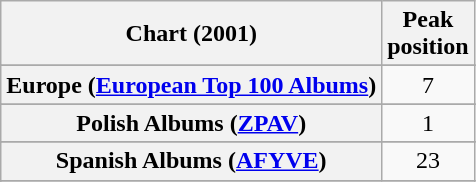<table class="wikitable sortable plainrowheaders" style="text-align:center">
<tr>
<th scope="col">Chart (2001)</th>
<th scope="col">Peak<br>position</th>
</tr>
<tr>
</tr>
<tr>
</tr>
<tr>
</tr>
<tr>
</tr>
<tr>
</tr>
<tr>
</tr>
<tr>
</tr>
<tr>
<th scope="row">Europe (<a href='#'>European Top 100 Albums</a>)</th>
<td>7</td>
</tr>
<tr>
</tr>
<tr>
</tr>
<tr>
</tr>
<tr>
</tr>
<tr>
</tr>
<tr>
</tr>
<tr>
</tr>
<tr>
<th scope="row">Polish Albums (<a href='#'>ZPAV</a>)</th>
<td>1</td>
</tr>
<tr>
</tr>
<tr>
<th scope="row">Spanish Albums (<a href='#'>AFYVE</a>)</th>
<td align="center">23</td>
</tr>
<tr>
</tr>
<tr>
</tr>
<tr>
</tr>
<tr>
</tr>
</table>
